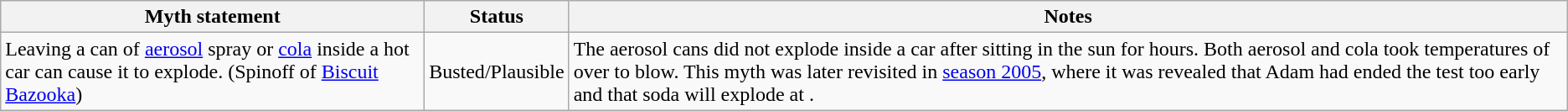<table class="wikitable plainrowheaders">
<tr>
<th>Myth statement</th>
<th>Status</th>
<th>Notes</th>
</tr>
<tr>
<td>Leaving a can of <a href='#'>aerosol</a> spray or <a href='#'>cola</a> inside a hot car can cause it to explode. (Spinoff of <a href='#'>Biscuit Bazooka</a>)</td>
<td><span>Busted</span>/<span>Plausible</span></td>
<td>The aerosol cans did not explode inside a car after sitting in the sun for hours. Both aerosol and cola took temperatures of over  to blow. This myth was later revisited in <a href='#'>season 2005</a>, where it was revealed that Adam had ended the test too early and that soda will explode at .</td>
</tr>
</table>
